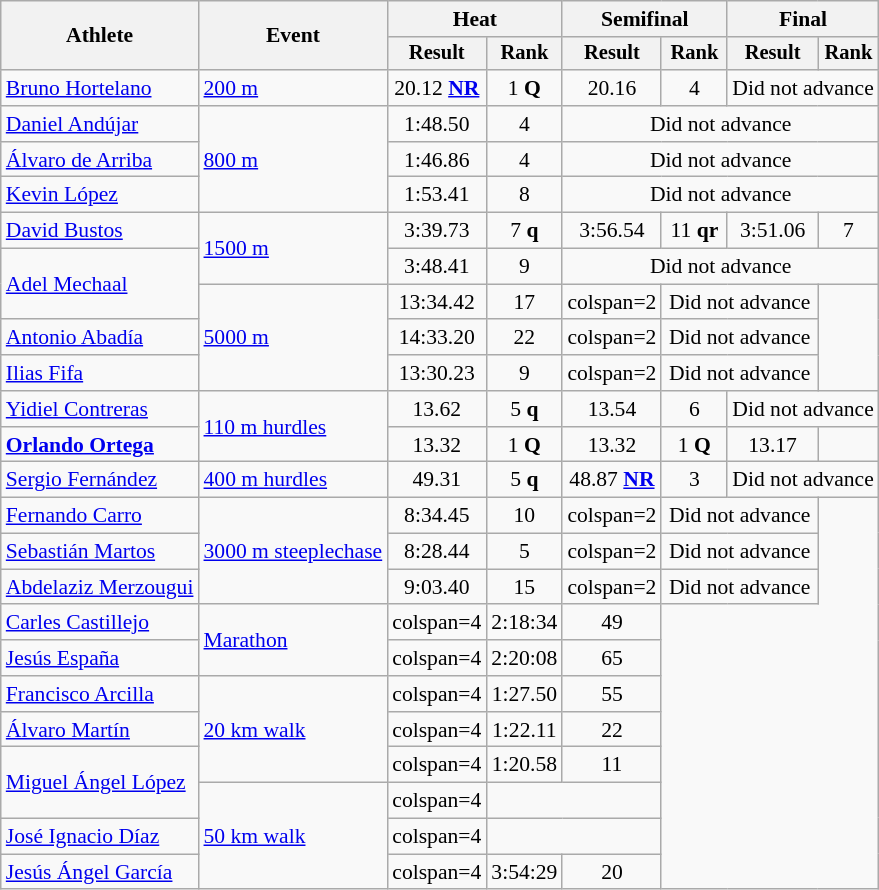<table class="wikitable" style="font-size:90%">
<tr>
<th rowspan="2">Athlete</th>
<th rowspan="2">Event</th>
<th colspan="2">Heat</th>
<th colspan="2">Semifinal</th>
<th colspan="2">Final</th>
</tr>
<tr style="font-size:95%">
<th>Result</th>
<th>Rank</th>
<th>Result</th>
<th>Rank</th>
<th>Result</th>
<th>Rank</th>
</tr>
<tr align=center>
<td align=left><a href='#'>Bruno Hortelano</a></td>
<td align=left><a href='#'>200 m</a></td>
<td>20.12 <strong><a href='#'>NR</a></strong></td>
<td>1 <strong>Q</strong></td>
<td>20.16</td>
<td>4</td>
<td colspan=2>Did not advance</td>
</tr>
<tr align=center>
<td align=left><a href='#'>Daniel Andújar</a></td>
<td style="text-align:left;" rowspan="3"><a href='#'>800 m</a></td>
<td>1:48.50</td>
<td>4</td>
<td colspan=4>Did not advance</td>
</tr>
<tr align=center>
<td align=left><a href='#'>Álvaro de Arriba</a></td>
<td>1:46.86</td>
<td>4</td>
<td colspan=4>Did not advance</td>
</tr>
<tr align=center>
<td align=left><a href='#'>Kevin López</a></td>
<td>1:53.41</td>
<td>8</td>
<td colspan=4>Did not advance</td>
</tr>
<tr align=center>
<td align=left><a href='#'>David Bustos</a></td>
<td style="text-align:left;" rowspan="2"><a href='#'>1500 m</a></td>
<td>3:39.73</td>
<td>7 <strong>q</strong></td>
<td>3:56.54</td>
<td>11 <strong>qr</strong></td>
<td>3:51.06</td>
<td>7</td>
</tr>
<tr align=center>
<td style="text-align:left;" rowspan="2"><a href='#'>Adel Mechaal</a></td>
<td>3:48.41</td>
<td>9</td>
<td colspan=4>Did not advance</td>
</tr>
<tr align=center>
<td style="text-align:left;" rowspan="3"><a href='#'>5000 m</a></td>
<td>13:34.42</td>
<td>17</td>
<td>colspan=2 </td>
<td colspan=2>Did not advance</td>
</tr>
<tr align=center>
<td align=left><a href='#'>Antonio Abadía</a></td>
<td>14:33.20</td>
<td>22</td>
<td>colspan=2 </td>
<td colspan=2>Did not advance</td>
</tr>
<tr align=center>
<td align=left><a href='#'>Ilias Fifa</a></td>
<td>13:30.23</td>
<td>9</td>
<td>colspan=2 </td>
<td colspan=2>Did not advance</td>
</tr>
<tr align=center>
<td align=left><a href='#'>Yidiel Contreras</a></td>
<td style="text-align:left;" rowspan="2"><a href='#'>110 m hurdles</a></td>
<td>13.62</td>
<td>5 <strong>q</strong></td>
<td>13.54</td>
<td>6</td>
<td colspan=2>Did not advance</td>
</tr>
<tr align=center>
<td align=left><strong><a href='#'>Orlando Ortega</a></strong></td>
<td>13.32</td>
<td>1 <strong>Q</strong></td>
<td>13.32</td>
<td>1 <strong>Q</strong></td>
<td>13.17</td>
<td></td>
</tr>
<tr align=center>
<td align=left><a href='#'>Sergio Fernández</a></td>
<td align=left><a href='#'>400 m hurdles</a></td>
<td>49.31</td>
<td>5 <strong>q</strong></td>
<td>48.87  <strong><a href='#'>NR</a></strong></td>
<td>3</td>
<td colspan=2>Did not advance</td>
</tr>
<tr align=center>
<td align=left><a href='#'>Fernando Carro</a></td>
<td style="text-align:left;" rowspan="3"><a href='#'>3000 m steeplechase</a></td>
<td>8:34.45</td>
<td>10</td>
<td>colspan=2 </td>
<td colspan=2>Did not advance</td>
</tr>
<tr align=center>
<td align=left><a href='#'>Sebastián Martos</a></td>
<td>8:28.44</td>
<td>5</td>
<td>colspan=2 </td>
<td colspan=2>Did not advance</td>
</tr>
<tr align=center>
<td align=left><a href='#'>Abdelaziz Merzougui</a></td>
<td>9:03.40</td>
<td>15</td>
<td>colspan=2 </td>
<td colspan=2>Did not advance</td>
</tr>
<tr align=center>
<td align=left><a href='#'>Carles Castillejo</a></td>
<td style="text-align:left;" rowspan="2"><a href='#'>Marathon</a></td>
<td>colspan=4 </td>
<td>2:18:34</td>
<td>49</td>
</tr>
<tr align=center>
<td align=left><a href='#'>Jesús España</a></td>
<td>colspan=4 </td>
<td>2:20:08</td>
<td>65</td>
</tr>
<tr align=center>
<td align=left><a href='#'>Francisco Arcilla</a></td>
<td style="text-align:left;" rowspan="3"><a href='#'>20 km walk</a></td>
<td>colspan=4 </td>
<td>1:27.50</td>
<td>55</td>
</tr>
<tr align=center>
<td align=left><a href='#'>Álvaro Martín</a></td>
<td>colspan=4 </td>
<td>1:22.11</td>
<td>22</td>
</tr>
<tr align=center>
<td style="text-align:left;" rowspan=2><a href='#'>Miguel Ángel López</a></td>
<td>colspan=4 </td>
<td>1:20.58</td>
<td>11</td>
</tr>
<tr align=center>
<td style="text-align:left;" rowspan="3"><a href='#'>50 km walk</a></td>
<td>colspan=4 </td>
<td colspan=2></td>
</tr>
<tr align=center>
<td align=left><a href='#'>José Ignacio Díaz</a></td>
<td>colspan=4 </td>
<td colspan=2></td>
</tr>
<tr align=center>
<td align=left><a href='#'>Jesús Ángel García</a></td>
<td>colspan=4 </td>
<td>3:54:29</td>
<td>20</td>
</tr>
</table>
